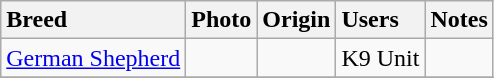<table class="wikitable">
<tr>
<th style="text-align: left;">Breed</th>
<th style="text-align: left;">Photo</th>
<th style="text-align: left;">Origin</th>
<th style="text-align: left;">Users</th>
<th style="text-align: left;">Notes</th>
</tr>
<tr>
<td><a href='#'>German Shepherd</a></td>
<td></td>
<td></td>
<td>K9 Unit</td>
<td></td>
</tr>
<tr>
</tr>
</table>
